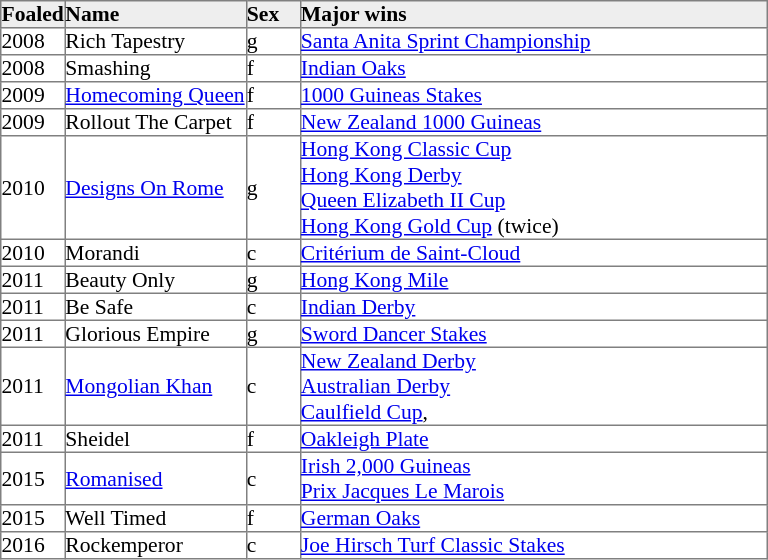<table border="1" cellpadding="0" style="border-collapse: collapse; font-size:90%">
<tr bgcolor="#eeeeee">
<td width="35px"><strong>Foaled</strong></td>
<td width="120px"><strong>Name</strong></td>
<td width="35px"><strong>Sex</strong></td>
<td width="310px"><strong>Major wins</strong></td>
</tr>
<tr>
<td>2008</td>
<td>Rich Tapestry</td>
<td>g</td>
<td><a href='#'>Santa Anita Sprint Championship</a></td>
</tr>
<tr>
<td>2008</td>
<td>Smashing</td>
<td>f</td>
<td><a href='#'>Indian Oaks</a></td>
</tr>
<tr>
<td>2009</td>
<td><a href='#'>Homecoming Queen</a></td>
<td>f</td>
<td><a href='#'>1000 Guineas Stakes</a></td>
</tr>
<tr>
<td>2009</td>
<td>Rollout The Carpet</td>
<td>f</td>
<td><a href='#'>New Zealand 1000 Guineas</a></td>
</tr>
<tr>
<td>2010</td>
<td><a href='#'>Designs On Rome</a></td>
<td>g</td>
<td><a href='#'>Hong Kong Classic Cup</a><br> <a href='#'>Hong Kong Derby</a><br> <a href='#'>Queen Elizabeth II Cup</a><br> <a href='#'>Hong Kong Gold Cup</a> (twice)</td>
</tr>
<tr>
<td>2010</td>
<td>Morandi</td>
<td>c</td>
<td><a href='#'>Critérium de Saint-Cloud</a></td>
</tr>
<tr>
<td>2011</td>
<td>Beauty Only</td>
<td>g</td>
<td><a href='#'>Hong Kong Mile</a></td>
</tr>
<tr>
<td>2011</td>
<td>Be Safe</td>
<td>c</td>
<td><a href='#'>Indian Derby</a></td>
</tr>
<tr>
<td>2011</td>
<td>Glorious Empire</td>
<td>g</td>
<td><a href='#'>Sword Dancer Stakes</a></td>
</tr>
<tr>
<td>2011</td>
<td><a href='#'>Mongolian Khan</a></td>
<td>c</td>
<td><a href='#'>New Zealand Derby</a><br><a href='#'>Australian Derby</a><br><a href='#'>Caulfield Cup</a>,</td>
</tr>
<tr>
<td>2011</td>
<td>Sheidel</td>
<td>f</td>
<td><a href='#'>Oakleigh Plate</a></td>
</tr>
<tr>
<td>2015</td>
<td><a href='#'>Romanised</a></td>
<td>c</td>
<td><a href='#'>Irish 2,000 Guineas</a><br> <a href='#'>Prix Jacques Le Marois</a></td>
</tr>
<tr>
<td>2015</td>
<td>Well Timed</td>
<td>f</td>
<td><a href='#'>German Oaks</a></td>
</tr>
<tr>
<td>2016</td>
<td>Rockemperor</td>
<td>c</td>
<td><a href='#'>Joe Hirsch Turf Classic Stakes</a></td>
</tr>
</table>
